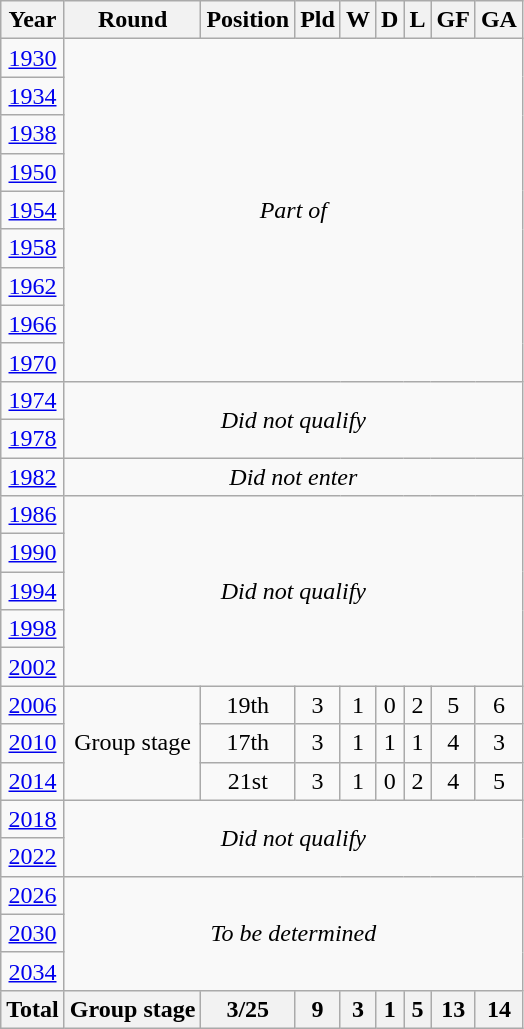<table class="wikitable" style="text-align: center;">
<tr>
<th>Year</th>
<th>Round</th>
<th>Position</th>
<th>Pld</th>
<th>W</th>
<th>D</th>
<th>L</th>
<th>GF</th>
<th>GA</th>
</tr>
<tr>
<td> <a href='#'>1930</a></td>
<td colspan=8 rowspan=9><em>Part of  </em></td>
</tr>
<tr>
<td> <a href='#'>1934</a></td>
</tr>
<tr>
<td> <a href='#'>1938</a></td>
</tr>
<tr>
<td> <a href='#'>1950</a></td>
</tr>
<tr>
<td> <a href='#'>1954</a></td>
</tr>
<tr>
<td> <a href='#'>1958</a></td>
</tr>
<tr>
<td> <a href='#'>1962</a></td>
</tr>
<tr>
<td> <a href='#'>1966</a></td>
</tr>
<tr>
<td> <a href='#'>1970</a></td>
</tr>
<tr>
<td> <a href='#'>1974</a></td>
<td colspan=8 rowspan=2><em>Did not qualify</em></td>
</tr>
<tr>
<td> <a href='#'>1978</a></td>
</tr>
<tr>
<td> <a href='#'>1982</a></td>
<td colspan=8><em>Did not enter</em></td>
</tr>
<tr>
<td> <a href='#'>1986</a></td>
<td colspan=8 rowspan=5><em>Did not qualify</em></td>
</tr>
<tr>
<td> <a href='#'>1990</a></td>
</tr>
<tr>
<td> <a href='#'>1994</a></td>
</tr>
<tr>
<td> <a href='#'>1998</a></td>
</tr>
<tr>
<td>  <a href='#'>2002</a></td>
</tr>
<tr>
<td> <a href='#'>2006</a></td>
<td rowspan=3>Group stage</td>
<td>19th</td>
<td>3</td>
<td>1</td>
<td>0</td>
<td>2</td>
<td>5</td>
<td>6</td>
</tr>
<tr>
<td> <a href='#'>2010</a></td>
<td>17th</td>
<td>3</td>
<td>1</td>
<td>1</td>
<td>1</td>
<td>4</td>
<td>3</td>
</tr>
<tr>
<td> <a href='#'>2014</a></td>
<td>21st</td>
<td>3</td>
<td>1</td>
<td>0</td>
<td>2</td>
<td>4</td>
<td>5</td>
</tr>
<tr>
<td> <a href='#'>2018</a></td>
<td colspan=8 rowspan=2><em>Did not qualify</em></td>
</tr>
<tr>
<td> <a href='#'>2022</a></td>
</tr>
<tr>
<td>   <a href='#'>2026</a></td>
<td colspan=8 rowspan=3><em>To be determined</em></td>
</tr>
<tr>
<td>   <a href='#'>2030</a></td>
</tr>
<tr>
<td> <a href='#'>2034</a></td>
</tr>
<tr>
<th>Total</th>
<th>Group stage</th>
<th>3/25</th>
<th>9</th>
<th>3</th>
<th>1</th>
<th>5</th>
<th>13</th>
<th>14</th>
</tr>
</table>
